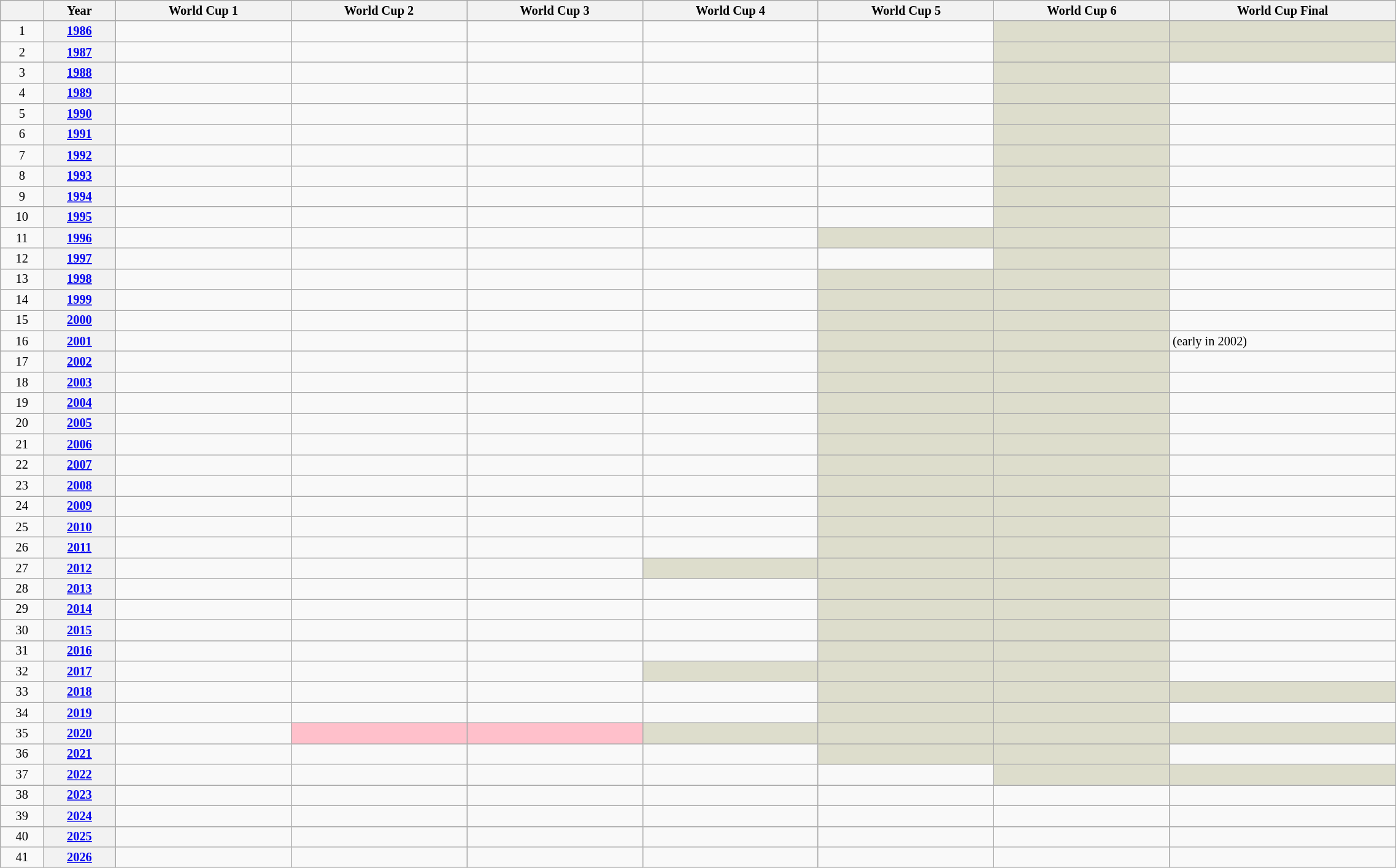<table class="wikitable sortable" style="font-size: 85%" width="120%">
<tr>
<th></th>
<th>Year</th>
<th>World Cup 1</th>
<th>World Cup 2</th>
<th>World Cup 3</th>
<th>World Cup 4</th>
<th>World Cup 5</th>
<th>World Cup 6</th>
<th>World Cup Final</th>
</tr>
<tr>
<td align="center">1</td>
<th><a href='#'>1986</a></th>
<td></td>
<td></td>
<td></td>
<td></td>
<td></td>
<td style="background: #ddddcc"></td>
<td style="background: #ddddcc"></td>
</tr>
<tr>
<td align="center">2</td>
<th><a href='#'>1987</a></th>
<td></td>
<td></td>
<td></td>
<td></td>
<td></td>
<td style="background: #ddddcc"></td>
<td style="background: #ddddcc"></td>
</tr>
<tr>
<td align="center">3</td>
<th><a href='#'>1988</a></th>
<td></td>
<td></td>
<td></td>
<td></td>
<td></td>
<td style="background: #ddddcc"></td>
<td></td>
</tr>
<tr>
<td align="center">4</td>
<th><a href='#'>1989</a></th>
<td></td>
<td></td>
<td></td>
<td></td>
<td></td>
<td style="background: #ddddcc"></td>
<td></td>
</tr>
<tr>
<td align="center">5</td>
<th><a href='#'>1990</a></th>
<td></td>
<td></td>
<td></td>
<td></td>
<td></td>
<td style="background: #ddddcc"></td>
<td></td>
</tr>
<tr>
<td align="center">6</td>
<th><a href='#'>1991</a></th>
<td></td>
<td></td>
<td></td>
<td></td>
<td></td>
<td style="background: #ddddcc"></td>
<td></td>
</tr>
<tr>
<td align="center">7</td>
<th><a href='#'>1992</a></th>
<td></td>
<td></td>
<td></td>
<td></td>
<td></td>
<td style="background: #ddddcc"></td>
<td></td>
</tr>
<tr>
<td align="center">8</td>
<th><a href='#'>1993</a></th>
<td></td>
<td></td>
<td></td>
<td></td>
<td></td>
<td style="background: #ddddcc"></td>
<td></td>
</tr>
<tr>
<td align="center">9</td>
<th><a href='#'>1994</a></th>
<td></td>
<td></td>
<td></td>
<td></td>
<td></td>
<td style="background: #ddddcc"></td>
<td></td>
</tr>
<tr>
<td align="center">10</td>
<th><a href='#'>1995</a></th>
<td></td>
<td></td>
<td></td>
<td></td>
<td></td>
<td style="background: #ddddcc"></td>
<td></td>
</tr>
<tr>
<td align="center">11</td>
<th><a href='#'>1996</a></th>
<td></td>
<td></td>
<td></td>
<td></td>
<td style="background: #ddddcc"></td>
<td style="background: #ddddcc"></td>
<td></td>
</tr>
<tr>
<td align="center">12</td>
<th><a href='#'>1997</a></th>
<td></td>
<td></td>
<td></td>
<td></td>
<td></td>
<td style="background: #ddddcc"></td>
<td></td>
</tr>
<tr>
<td align="center">13</td>
<th><a href='#'>1998</a></th>
<td></td>
<td></td>
<td></td>
<td></td>
<td style="background: #ddddcc"></td>
<td style="background: #ddddcc"></td>
<td></td>
</tr>
<tr>
<td align="center">14</td>
<th><a href='#'>1999</a></th>
<td></td>
<td></td>
<td></td>
<td></td>
<td style="background: #ddddcc"></td>
<td style="background: #ddddcc"></td>
<td></td>
</tr>
<tr>
<td align="center">15</td>
<th><a href='#'>2000</a></th>
<td></td>
<td></td>
<td></td>
<td></td>
<td style="background: #ddddcc"></td>
<td style="background: #ddddcc"></td>
<td></td>
</tr>
<tr>
<td align="center">16</td>
<th><a href='#'>2001</a></th>
<td></td>
<td></td>
<td></td>
<td></td>
<td style="background: #ddddcc"></td>
<td style="background: #ddddcc"></td>
<td> (early in 2002)</td>
</tr>
<tr>
<td align="center">17</td>
<th><a href='#'>2002</a></th>
<td></td>
<td></td>
<td></td>
<td></td>
<td style="background: #ddddcc"></td>
<td style="background: #ddddcc"></td>
<td></td>
</tr>
<tr>
<td align="center">18</td>
<th><a href='#'>2003</a></th>
<td></td>
<td></td>
<td></td>
<td></td>
<td style="background: #ddddcc"></td>
<td style="background: #ddddcc"></td>
<td></td>
</tr>
<tr>
<td align="center">19</td>
<th><a href='#'>2004</a></th>
<td></td>
<td></td>
<td></td>
<td></td>
<td style="background: #ddddcc"></td>
<td style="background: #ddddcc"></td>
<td></td>
</tr>
<tr>
<td align="center">20</td>
<th><a href='#'>2005</a></th>
<td></td>
<td></td>
<td></td>
<td></td>
<td style="background: #ddddcc"></td>
<td style="background: #ddddcc"></td>
<td></td>
</tr>
<tr>
<td align="center">21</td>
<th><a href='#'>2006</a></th>
<td></td>
<td></td>
<td></td>
<td></td>
<td style="background: #ddddcc"></td>
<td style="background: #ddddcc"></td>
<td></td>
</tr>
<tr>
<td align="center">22</td>
<th><a href='#'>2007</a></th>
<td></td>
<td></td>
<td></td>
<td></td>
<td style="background: #ddddcc"></td>
<td style="background: #ddddcc"></td>
<td></td>
</tr>
<tr>
<td align="center">23</td>
<th><a href='#'>2008</a></th>
<td></td>
<td></td>
<td></td>
<td></td>
<td style="background: #ddddcc"></td>
<td style="background: #ddddcc"></td>
<td></td>
</tr>
<tr>
<td align="center">24</td>
<th><a href='#'>2009</a></th>
<td></td>
<td></td>
<td></td>
<td></td>
<td style="background: #ddddcc"></td>
<td style="background: #ddddcc"></td>
<td><em></em></td>
</tr>
<tr>
<td align="center">25</td>
<th><a href='#'>2010</a></th>
<td><em></em></td>
<td><em></em></td>
<td><em></em></td>
<td><em></em></td>
<td style="background: #ddddcc"></td>
<td style="background: #ddddcc"></td>
<td></td>
</tr>
<tr>
<td align="center">26</td>
<th><a href='#'>2011</a></th>
<td></td>
<td></td>
<td></td>
<td></td>
<td style="background: #ddddcc"></td>
<td style="background: #ddddcc"></td>
<td></td>
</tr>
<tr>
<td align="center">27</td>
<th><a href='#'>2012</a></th>
<td></td>
<td></td>
<td></td>
<td style="background: #ddddcc"></td>
<td style="background: #ddddcc"></td>
<td style="background: #ddddcc"></td>
<td></td>
</tr>
<tr>
<td align="center">28</td>
<th><a href='#'>2013</a></th>
<td></td>
<td></td>
<td></td>
<td></td>
<td style="background: #ddddcc"></td>
<td style="background: #ddddcc"></td>
<td></td>
</tr>
<tr>
<td align="center">29</td>
<th><a href='#'>2014</a></th>
<td></td>
<td></td>
<td></td>
<td></td>
<td style="background: #ddddcc"></td>
<td style="background: #ddddcc"></td>
<td></td>
</tr>
<tr>
<td align="center">30</td>
<th><a href='#'>2015</a></th>
<td></td>
<td></td>
<td></td>
<td></td>
<td style="background: #ddddcc"></td>
<td style="background: #ddddcc"></td>
<td></td>
</tr>
<tr>
<td align="center">31</td>
<th><a href='#'>2016</a></th>
<td></td>
<td></td>
<td></td>
<td></td>
<td style="background: #ddddcc"></td>
<td style="background: #ddddcc"></td>
<td></td>
</tr>
<tr>
<td align="center">32</td>
<th><a href='#'>2017</a></th>
<td></td>
<td></td>
<td></td>
<td style="background: #ddddcc"></td>
<td style="background: #ddddcc"></td>
<td style="background: #ddddcc"></td>
<td></td>
</tr>
<tr>
<td align="center">33</td>
<th><a href='#'>2018</a></th>
<td></td>
<td></td>
<td></td>
<td></td>
<td style="background: #ddddcc"></td>
<td style="background: #ddddcc"></td>
<td style="background: #ddddcc"></td>
</tr>
<tr>
<td align="center">34</td>
<th><a href='#'>2019</a></th>
<td></td>
<td></td>
<td></td>
<td></td>
<td style="background: #ddddcc"></td>
<td style="background: #ddddcc"></td>
<td></td>
</tr>
<tr>
<td align="center">35</td>
<th><a href='#'>2020</a></th>
<td></td>
<td style="background: pink"></td>
<td style="background: pink"></td>
<td style="background: #ddddcc"></td>
<td style="background: #ddddcc"></td>
<td style="background: #ddddcc"></td>
<td style="background: #ddddcc"></td>
</tr>
<tr>
<td align="center">36</td>
<th><a href='#'>2021</a></th>
<td></td>
<td></td>
<td></td>
<td></td>
<td style="background: #ddddcc"></td>
<td style="background: #ddddcc"></td>
<td></td>
</tr>
<tr>
<td align="center">37</td>
<th><a href='#'>2022</a></th>
<td></td>
<td></td>
<td></td>
<td></td>
<td></td>
<td style="background: #ddddcc"></td>
<td style="background: #ddddcc"></td>
</tr>
<tr>
<td align="center">38</td>
<th><a href='#'>2023</a></th>
<td></td>
<td></td>
<td></td>
<td></td>
<td></td>
<td></td>
<td></td>
</tr>
<tr>
<td align="center">39</td>
<th><a href='#'>2024</a></th>
<td></td>
<td></td>
<td></td>
<td></td>
<td></td>
<td></td>
<td></td>
</tr>
<tr>
<td align="center">40</td>
<th><a href='#'>2025</a></th>
<td></td>
<td></td>
<td></td>
<td></td>
<td></td>
<td></td>
<td></td>
</tr>
<tr>
<td align="center">41</td>
<th><a href='#'>2026</a></th>
<td></td>
<td></td>
<td></td>
<td></td>
<td></td>
<td></td>
<td></td>
</tr>
</table>
